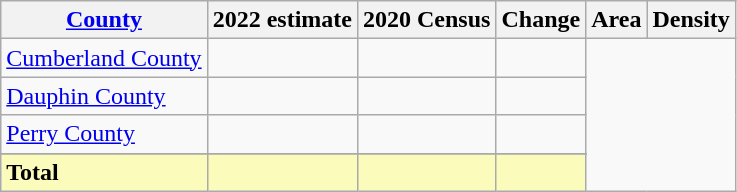<table class="wikitable sortable">
<tr>
<th><a href='#'>County</a></th>
<th>2022 estimate</th>
<th>2020 Census</th>
<th>Change</th>
<th>Area</th>
<th>Density</th>
</tr>
<tr>
<td><a href='#'>Cumberland County</a></td>
<td></td>
<td></td>
<td></td>
</tr>
<tr>
<td><a href='#'>Dauphin County</a></td>
<td></td>
<td></td>
<td></td>
</tr>
<tr>
<td><a href='#'>Perry County</a></td>
<td></td>
<td></td>
<td></td>
</tr>
<tr>
</tr>
<tr class=sortbottom style="background:#fbfbbb">
<td><strong>Total</strong></td>
<td></td>
<td></td>
<td></td>
</tr>
</table>
